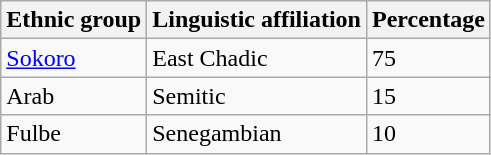<table class="wikitable">
<tr>
<th>Ethnic group</th>
<th>Linguistic affiliation</th>
<th>Percentage</th>
</tr>
<tr>
<td><a href='#'>Sokoro</a></td>
<td>East Chadic</td>
<td>75</td>
</tr>
<tr>
<td>Arab</td>
<td>Semitic</td>
<td>15</td>
</tr>
<tr>
<td>Fulbe</td>
<td>Senegambian</td>
<td>10</td>
</tr>
</table>
